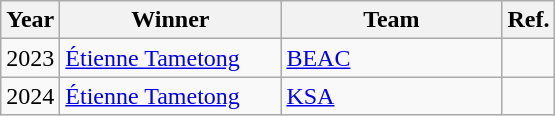<table class="wikitable">
<tr>
<th>Year</th>
<th width="140">Winner</th>
<th width="140">Team</th>
<th>Ref.</th>
</tr>
<tr>
<td>2023</td>
<td><a href='#'>Étienne Tametong</a></td>
<td><a href='#'>BEAC</a></td>
<td></td>
</tr>
<tr>
<td>2024</td>
<td><a href='#'>Étienne Tametong</a></td>
<td><a href='#'>KSA</a></td>
<td></td>
</tr>
</table>
